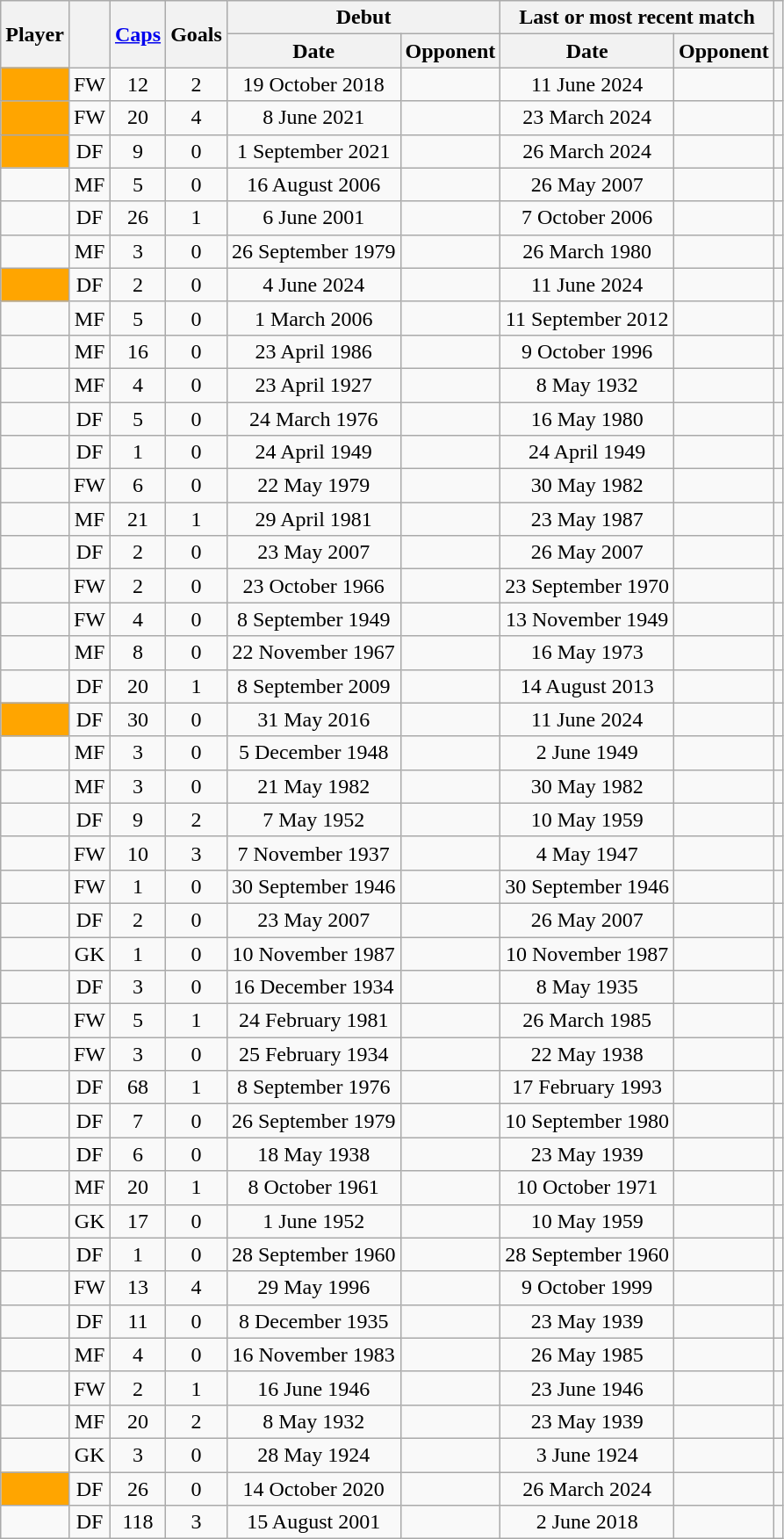<table class="wikitable sortable" style="text-align: center;">
<tr>
<th scope=col rowspan=2>Player</th>
<th scope=col rowspan=2></th>
<th scope=col rowspan=2><a href='#'>Caps</a></th>
<th scope=col rowspan=2>Goals</th>
<th scope=col colspan=2>Debut</th>
<th scope=col colspan=2>Last or most recent match</th>
<th scope=col rowspan=2 class=unsortable></th>
</tr>
<tr class=unsortable>
<th scope=col>Date</th>
<th scope=col>Opponent</th>
<th scope=col>Date</th>
<th scope=col>Opponent</th>
</tr>
<tr>
<td bgcolor=orange></td>
<td>FW</td>
<td>12</td>
<td>2</td>
<td>19 October 2018</td>
<td align=left></td>
<td>11 June 2024</td>
<td align=left></td>
<td></td>
</tr>
<tr>
<td bgcolor=orange></td>
<td>FW</td>
<td>20</td>
<td>4</td>
<td>8 June 2021</td>
<td align="left"></td>
<td>23 March 2024</td>
<td align="left"></td>
<td></td>
</tr>
<tr>
<td bgcolor=orange></td>
<td>DF</td>
<td>9</td>
<td>0</td>
<td>1 September 2021</td>
<td align=left></td>
<td>26 March 2024</td>
<td align="left"></td>
<td></td>
</tr>
<tr>
<td></td>
<td>MF</td>
<td>5</td>
<td>0</td>
<td>16 August 2006</td>
<td align=left></td>
<td>26 May 2007</td>
<td align=left></td>
<td></td>
</tr>
<tr>
<td></td>
<td>DF</td>
<td>26</td>
<td>1</td>
<td>6 June 2001</td>
<td align=left></td>
<td>7 October 2006</td>
<td align=left></td>
<td></td>
</tr>
<tr>
<td></td>
<td>MF</td>
<td>3</td>
<td>0</td>
<td>26 September 1979</td>
<td align=left></td>
<td>26 March 1980</td>
<td align=left></td>
<td></td>
</tr>
<tr>
<td bgcolor=orange></td>
<td>DF</td>
<td>2</td>
<td>0</td>
<td>4 June 2024</td>
<td align=left></td>
<td>11 June 2024</td>
<td align=left></td>
<td></td>
</tr>
<tr>
<td></td>
<td>MF</td>
<td>5</td>
<td>0</td>
<td>1 March 2006</td>
<td align=left></td>
<td>11 September 2012</td>
<td align=left></td>
<td></td>
</tr>
<tr>
<td></td>
<td>MF</td>
<td>16</td>
<td>0</td>
<td>23 April 1986</td>
<td align=left></td>
<td>9 October 1996</td>
<td align=left></td>
<td></td>
</tr>
<tr>
<td></td>
<td>MF</td>
<td>4</td>
<td>0</td>
<td>23 April 1927</td>
<td align=left></td>
<td>8 May 1932</td>
<td align=left></td>
<td></td>
</tr>
<tr>
<td></td>
<td>DF</td>
<td>5</td>
<td>0</td>
<td>24 March 1976</td>
<td align=left></td>
<td>16 May 1980</td>
<td align=left></td>
<td></td>
</tr>
<tr>
<td></td>
<td>DF</td>
<td>1</td>
<td>0</td>
<td>24 April 1949</td>
<td align=left></td>
<td>24 April 1949</td>
<td align=left></td>
<td></td>
</tr>
<tr>
<td></td>
<td>FW</td>
<td>6</td>
<td>0</td>
<td>22 May 1979</td>
<td align=left></td>
<td>30 May 1982</td>
<td align=left></td>
<td></td>
</tr>
<tr>
<td></td>
<td>MF</td>
<td>21</td>
<td>1</td>
<td>29 April 1981</td>
<td align=left></td>
<td>23 May 1987</td>
<td align=left></td>
<td></td>
</tr>
<tr>
<td></td>
<td>DF</td>
<td>2</td>
<td>0</td>
<td>23 May 2007</td>
<td align=left></td>
<td>26 May 2007</td>
<td align=left></td>
<td></td>
</tr>
<tr>
<td></td>
<td>FW</td>
<td>2</td>
<td>0</td>
<td>23 October 1966</td>
<td align=left></td>
<td>23 September 1970</td>
<td align=left></td>
<td></td>
</tr>
<tr>
<td></td>
<td>FW</td>
<td>4</td>
<td>0</td>
<td>8 September 1949</td>
<td align=left></td>
<td>13 November 1949</td>
<td align=left></td>
<td></td>
</tr>
<tr>
<td></td>
<td>MF</td>
<td>8</td>
<td>0</td>
<td>22 November 1967</td>
<td align=left></td>
<td>16 May 1973</td>
<td align=left></td>
<td></td>
</tr>
<tr>
<td></td>
<td>DF</td>
<td>20</td>
<td>1</td>
<td>8 September 2009</td>
<td align=left></td>
<td>14 August 2013</td>
<td align=left></td>
<td></td>
</tr>
<tr>
<td bgcolor=orange></td>
<td>DF</td>
<td>30</td>
<td>0</td>
<td>31 May 2016</td>
<td align=left></td>
<td>11 June 2024</td>
<td align=left></td>
<td></td>
</tr>
<tr>
<td></td>
<td>MF</td>
<td>3</td>
<td>0</td>
<td>5 December 1948</td>
<td align=left></td>
<td>2 June 1949</td>
<td align=left></td>
<td></td>
</tr>
<tr>
<td></td>
<td>MF</td>
<td>3</td>
<td>0</td>
<td>21 May 1982</td>
<td align=left></td>
<td>30 May 1982</td>
<td align=left></td>
<td></td>
</tr>
<tr>
<td></td>
<td>DF</td>
<td>9</td>
<td>2</td>
<td>7 May 1952</td>
<td align=left></td>
<td>10 May 1959</td>
<td align=left></td>
<td></td>
</tr>
<tr>
<td></td>
<td>FW</td>
<td>10</td>
<td>3</td>
<td>7 November 1937</td>
<td align=left></td>
<td>4 May 1947</td>
<td align=left></td>
<td></td>
</tr>
<tr>
<td></td>
<td>FW</td>
<td>1</td>
<td>0</td>
<td>30 September 1946</td>
<td align=left></td>
<td>30 September 1946</td>
<td align=left></td>
<td></td>
</tr>
<tr>
<td></td>
<td>DF</td>
<td>2</td>
<td>0</td>
<td>23 May 2007</td>
<td align=left></td>
<td>26 May 2007</td>
<td align=left></td>
<td></td>
</tr>
<tr>
<td></td>
<td>GK</td>
<td>1</td>
<td>0</td>
<td>10 November 1987</td>
<td align=left></td>
<td>10 November 1987</td>
<td align=left></td>
<td></td>
</tr>
<tr>
<td></td>
<td>DF</td>
<td>3</td>
<td>0</td>
<td>16 December 1934</td>
<td align=left></td>
<td>8 May 1935</td>
<td align=left></td>
<td></td>
</tr>
<tr>
<td></td>
<td>FW</td>
<td>5</td>
<td>1</td>
<td>24 February 1981</td>
<td align=left></td>
<td>26 March 1985</td>
<td align=left></td>
<td></td>
</tr>
<tr>
<td></td>
<td>FW</td>
<td>3</td>
<td>0</td>
<td>25 February 1934</td>
<td align=left></td>
<td>22 May 1938</td>
<td align=left></td>
<td></td>
</tr>
<tr>
<td></td>
<td>DF</td>
<td>68</td>
<td>1</td>
<td>8 September 1976</td>
<td align=left></td>
<td>17 February 1993</td>
<td align=left></td>
<td></td>
</tr>
<tr>
<td></td>
<td>DF</td>
<td>7</td>
<td>0</td>
<td>26 September 1979</td>
<td align=left></td>
<td>10 September 1980</td>
<td align=left></td>
<td></td>
</tr>
<tr>
<td></td>
<td>DF</td>
<td>6</td>
<td>0</td>
<td>18 May 1938</td>
<td align=left></td>
<td>23 May 1939</td>
<td align=left></td>
<td></td>
</tr>
<tr>
<td></td>
<td>MF</td>
<td>20</td>
<td>1</td>
<td>8 October 1961</td>
<td align=left></td>
<td>10 October 1971</td>
<td align=left></td>
<td></td>
</tr>
<tr>
<td></td>
<td>GK</td>
<td>17</td>
<td>0</td>
<td>1 June 1952</td>
<td align=left></td>
<td>10 May 1959</td>
<td align=left></td>
<td></td>
</tr>
<tr>
<td></td>
<td>DF</td>
<td>1</td>
<td>0</td>
<td>28 September 1960</td>
<td align=left></td>
<td>28 September 1960</td>
<td align=left></td>
<td></td>
</tr>
<tr>
<td></td>
<td>FW</td>
<td>13</td>
<td>4</td>
<td>29 May 1996</td>
<td align=left></td>
<td>9 October 1999</td>
<td align=left></td>
<td></td>
</tr>
<tr>
<td></td>
<td>DF</td>
<td>11</td>
<td>0</td>
<td>8 December 1935</td>
<td align=left></td>
<td>23 May 1939</td>
<td align=left></td>
<td></td>
</tr>
<tr>
<td></td>
<td>MF</td>
<td>4</td>
<td>0</td>
<td>16 November 1983</td>
<td align=left></td>
<td>26 May 1985</td>
<td align=left></td>
<td></td>
</tr>
<tr>
<td></td>
<td>FW</td>
<td>2</td>
<td>1</td>
<td>16 June 1946</td>
<td align=left></td>
<td>23 June 1946</td>
<td align=left></td>
<td></td>
</tr>
<tr>
<td></td>
<td>MF</td>
<td>20</td>
<td>2</td>
<td>8 May 1932</td>
<td align=left></td>
<td>23 May 1939</td>
<td align=left></td>
<td></td>
</tr>
<tr>
<td></td>
<td>GK</td>
<td>3</td>
<td>0</td>
<td>28 May 1924</td>
<td align=left></td>
<td>3 June 1924</td>
<td align=left></td>
<td></td>
</tr>
<tr>
<td bgcolor=orange></td>
<td>DF</td>
<td>26</td>
<td>0</td>
<td>14 October 2020</td>
<td align=left></td>
<td>26 March 2024</td>
<td align=left></td>
<td></td>
</tr>
<tr>
<td></td>
<td>DF</td>
<td>118</td>
<td>3</td>
<td>15 August 2001</td>
<td align=left></td>
<td>2 June 2018</td>
<td align=left></td>
<td></td>
</tr>
</table>
